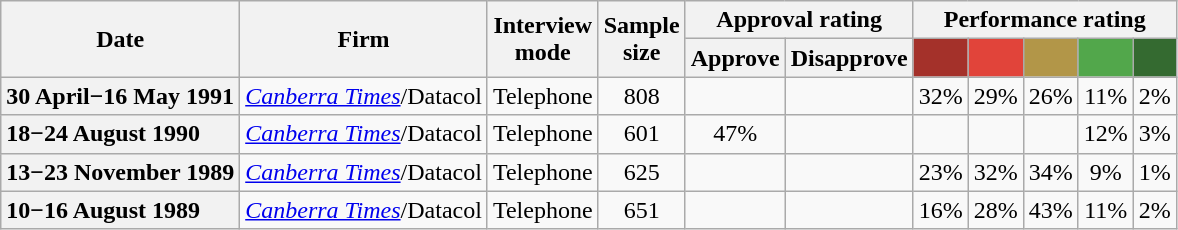<table class="nowrap wikitable sortable tpl-blanktable" style=text-align:center;font-size:100%>
<tr>
<th rowspan=2>Date</th>
<th rowspan=2>Firm</th>
<th class=unsortable; rowspan=2>Interview<br>mode</th>
<th class=unsortable; rowspan=2>Sample<br>size</th>
<th class=unsortable; colspan=2>Approval rating</th>
<th class=unsortable; colspan=5>Performance rating</th>
</tr>
<tr>
<th class="unsortable">Approve</th>
<th class="unsortable">Disapprove</th>
<th class="unsortable" style=background:#A4312A><span></span></th>
<th class="unsortable" style=background:#E1443A><span></span></th>
<th class="unsortable" style=background:#B29648><span></span></th>
<th class="unsortable" style=background:#52A74B><span></span></th>
<th class="unsortable" style=background:#346A30><span></span></th>
</tr>
<tr>
<th style=text-align:left>30 April−16 May 1991</th>
<td style=text-align:left><em><a href='#'>Canberra Times</a></em>/Datacol</td>
<td>Telephone</td>
<td>808</td>
<td></td>
<td></td>
<td>32%</td>
<td>29%</td>
<td>26%</td>
<td>11%</td>
<td>2%</td>
</tr>
<tr>
<th style=text-align:left>18−24 August 1990</th>
<td style=text-align:left><em><a href='#'>Canberra Times</a></em>/Datacol</td>
<td>Telephone</td>
<td>601</td>
<td>47%</td>
<td></td>
<td></td>
<td></td>
<td></td>
<td>12%</td>
<td>3%</td>
</tr>
<tr>
<th style=text-align:left>13−23 November 1989</th>
<td style=text-align:left><em><a href='#'>Canberra Times</a></em>/Datacol</td>
<td>Telephone</td>
<td>625</td>
<td></td>
<td></td>
<td>23%</td>
<td>32%</td>
<td>34%</td>
<td>9%</td>
<td>1%</td>
</tr>
<tr>
<th style=text-align:left>10−16 August 1989</th>
<td style=text-align:left><em><a href='#'>Canberra Times</a></em>/Datacol</td>
<td>Telephone</td>
<td>651</td>
<td></td>
<td></td>
<td>16%</td>
<td>28%</td>
<td>43%</td>
<td>11%</td>
<td>2%</td>
</tr>
</table>
